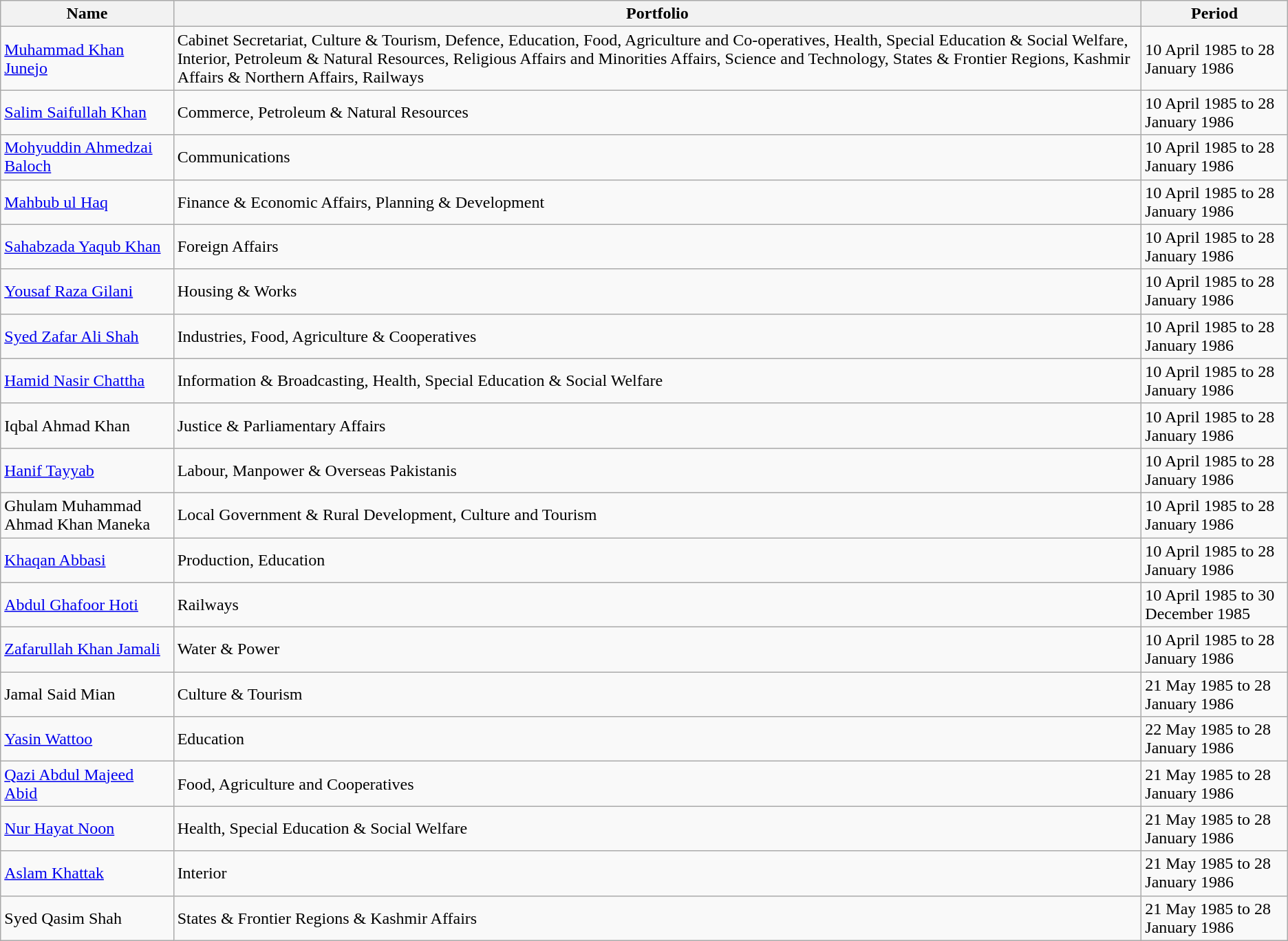<table class="wikitable sortable">
<tr>
<th>Name</th>
<th>Portfolio</th>
<th>Period</th>
</tr>
<tr>
<td><a href='#'>Muhammad Khan Junejo</a></td>
<td>Cabinet Secretariat, Culture & Tourism, Defence, Education, Food, Agriculture and Co-operatives, Health, Special Education & Social Welfare, Interior, Petroleum & Natural Resources, Religious Affairs and Minorities Affairs, Science and Technology, States & Frontier Regions, Kashmir Affairs & Northern Affairs, Railways</td>
<td>10 April 1985 to 28 January 1986</td>
</tr>
<tr>
<td><a href='#'>Salim Saifullah Khan</a></td>
<td>Commerce, Petroleum & Natural Resources</td>
<td>10 April 1985 to 28 January 1986</td>
</tr>
<tr>
<td><a href='#'>Mohyuddin Ahmedzai Baloch</a></td>
<td>Communications</td>
<td>10 April 1985 to 28 January 1986</td>
</tr>
<tr>
<td><a href='#'>Mahbub ul Haq</a></td>
<td>Finance & Economic Affairs, Planning & Development</td>
<td>10 April 1985 to 28 January 1986</td>
</tr>
<tr>
<td><a href='#'>Sahabzada Yaqub Khan</a></td>
<td>Foreign Affairs</td>
<td>10 April 1985 to 28 January 1986</td>
</tr>
<tr>
<td><a href='#'>Yousaf Raza Gilani</a></td>
<td>Housing & Works</td>
<td>10 April 1985 to 28 January 1986</td>
</tr>
<tr>
<td><a href='#'>Syed Zafar Ali Shah</a></td>
<td>Industries, Food, Agriculture & Cooperatives</td>
<td>10 April 1985 to 28 January 1986</td>
</tr>
<tr>
<td><a href='#'>Hamid Nasir Chattha</a></td>
<td>Information & Broadcasting, Health, Special Education & Social Welfare</td>
<td>10 April 1985 to 28 January 1986</td>
</tr>
<tr>
<td>Iqbal Ahmad Khan</td>
<td>Justice & Parliamentary Affairs</td>
<td>10 April 1985 to 28 January 1986</td>
</tr>
<tr>
<td><a href='#'>Hanif Tayyab</a></td>
<td>Labour, Manpower & Overseas Pakistanis</td>
<td>10 April 1985 to 28 January 1986</td>
</tr>
<tr>
<td>Ghulam Muhammad Ahmad Khan Maneka</td>
<td>Local Government & Rural Development, Culture and Tourism</td>
<td>10 April 1985 to 28 January 1986</td>
</tr>
<tr>
<td><a href='#'>Khaqan Abbasi</a></td>
<td>Production, Education</td>
<td>10 April 1985 to 28 January 1986</td>
</tr>
<tr>
<td><a href='#'>Abdul Ghafoor Hoti</a></td>
<td>Railways</td>
<td>10 April 1985 to 30 December 1985</td>
</tr>
<tr>
<td><a href='#'>Zafarullah Khan Jamali</a></td>
<td>Water & Power</td>
<td>10 April 1985 to 28 January 1986</td>
</tr>
<tr>
<td>Jamal Said Mian</td>
<td>Culture & Tourism</td>
<td>21 May 1985 to 28 January 1986</td>
</tr>
<tr>
<td><a href='#'>Yasin Wattoo</a></td>
<td>Education</td>
<td>22 May 1985 to 28 January 1986</td>
</tr>
<tr>
<td><a href='#'>Qazi Abdul Majeed Abid</a></td>
<td>Food, Agriculture and Cooperatives</td>
<td>21 May 1985 to 28 January 1986</td>
</tr>
<tr>
<td><a href='#'>Nur Hayat Noon</a></td>
<td>Health, Special Education & Social Welfare</td>
<td>21 May 1985 to 28 January 1986</td>
</tr>
<tr>
<td><a href='#'>Aslam Khattak</a></td>
<td>Interior</td>
<td>21 May 1985 to 28 January 1986</td>
</tr>
<tr>
<td>Syed Qasim Shah</td>
<td>States & Frontier Regions & Kashmir Affairs</td>
<td>21 May 1985 to 28 January 1986</td>
</tr>
</table>
